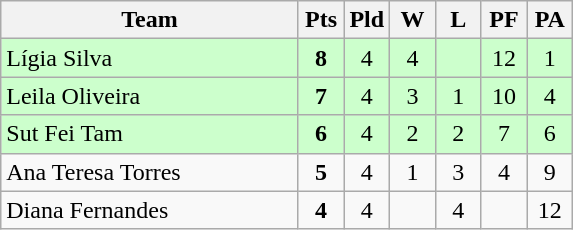<table class="wikitable" style="text-align:center">
<tr>
<th>Team</th>
<th style="width:8%">Pts</th>
<th style="width:8%">Pld</th>
<th style="width:8%">W</th>
<th style="width:8%">L</th>
<th style="width:8%">PF</th>
<th style="width:8%">PA</th>
</tr>
<tr style="background:#ccffcc">
<td align="left"> Lígia Silva</td>
<td><strong>8</strong></td>
<td>4</td>
<td>4</td>
<td></td>
<td>12</td>
<td>1</td>
</tr>
<tr style="background:#ccffcc">
<td align="left"> Leila Oliveira</td>
<td><strong>7</strong></td>
<td>4</td>
<td>3</td>
<td>1</td>
<td>10</td>
<td>4</td>
</tr>
<tr style="background:#ccffcc">
<td align="left"> Sut Fei Tam</td>
<td><strong>6</strong></td>
<td>4</td>
<td>2</td>
<td>2</td>
<td>7</td>
<td>6</td>
</tr>
<tr>
<td align="left"> Ana Teresa Torres</td>
<td><strong>5</strong></td>
<td>4</td>
<td>1</td>
<td>3</td>
<td>4</td>
<td>9</td>
</tr>
<tr>
<td align="left"> Diana Fernandes</td>
<td><strong>4</strong></td>
<td>4</td>
<td></td>
<td>4</td>
<td></td>
<td>12</td>
</tr>
</table>
